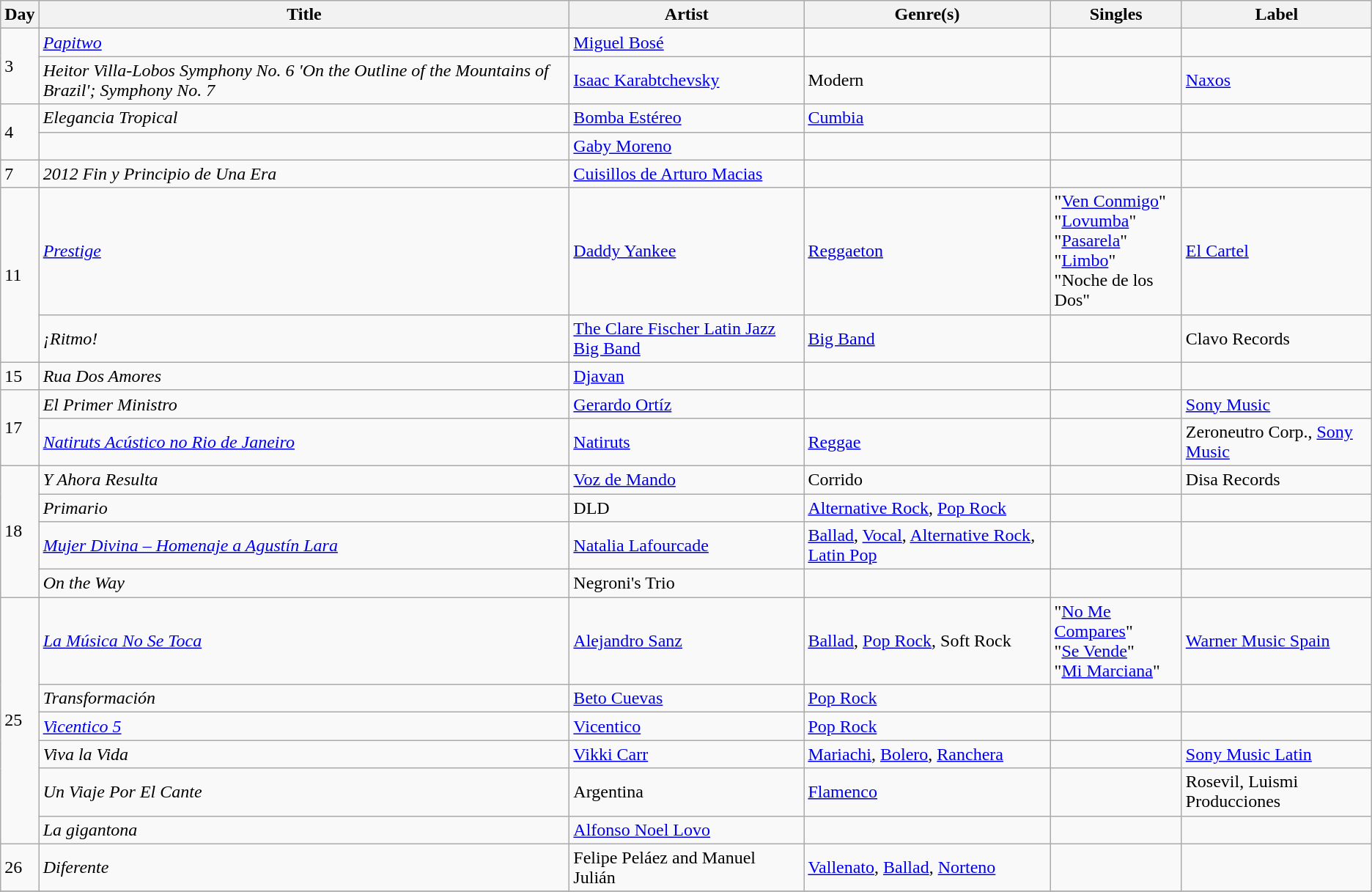<table class="wikitable sortable" style="text-align: left;">
<tr>
<th>Day</th>
<th>Title</th>
<th>Artist</th>
<th>Genre(s)</th>
<th>Singles</th>
<th>Label</th>
</tr>
<tr>
<td rowspan="2">3</td>
<td><em><a href='#'>Papitwo</a></em></td>
<td><a href='#'>Miguel Bosé</a></td>
<td></td>
<td></td>
<td></td>
</tr>
<tr>
<td><em>Heitor Villa-Lobos Symphony No. 6 'On the Outline of the Mountains of Brazil'; Symphony No. 7</em></td>
<td><a href='#'>Isaac Karabtchevsky</a></td>
<td>Modern</td>
<td></td>
<td><a href='#'>Naxos</a></td>
</tr>
<tr>
<td rowspan="2">4</td>
<td><em> Elegancia Tropical</em></td>
<td><a href='#'>Bomba Estéreo</a></td>
<td><a href='#'>Cumbia</a></td>
<td></td>
<td></td>
</tr>
<tr>
<td><em></em></td>
<td><a href='#'>Gaby Moreno</a></td>
<td></td>
<td></td>
<td></td>
</tr>
<tr>
<td rowspan="1">7</td>
<td><em>2012 Fin y Principio de Una Era</em></td>
<td><a href='#'>Cuisillos de Arturo Macias</a></td>
<td></td>
<td></td>
<td></td>
</tr>
<tr>
<td rowspan="2">11</td>
<td><em><a href='#'>Prestige</a></em></td>
<td><a href='#'>Daddy Yankee</a></td>
<td><a href='#'>Reggaeton</a></td>
<td>"<a href='#'>Ven Conmigo</a>"<br>"<a href='#'>Lovumba</a>"<br>"<a href='#'>Pasarela</a>"<br>"<a href='#'>Limbo</a>"<br>"Noche de los Dos"</td>
<td><a href='#'>El Cartel</a></td>
</tr>
<tr>
<td><em>¡Ritmo!</em></td>
<td><a href='#'>The Clare Fischer Latin Jazz Big Band</a></td>
<td><a href='#'>Big Band</a></td>
<td></td>
<td>Clavo Records</td>
</tr>
<tr>
<td rowspan="1">15</td>
<td><em>Rua Dos Amores</em></td>
<td><a href='#'>Djavan</a></td>
<td></td>
<td></td>
<td></td>
</tr>
<tr>
<td rowspan="2">17</td>
<td><em>El Primer Ministro</em></td>
<td><a href='#'>Gerardo Ortíz</a></td>
<td></td>
<td></td>
<td><a href='#'>Sony Music</a></td>
</tr>
<tr>
<td><em><a href='#'>Natiruts Acústico no Rio de Janeiro</a></em></td>
<td><a href='#'>Natiruts</a></td>
<td><a href='#'>Reggae</a></td>
<td></td>
<td>Zeroneutro Corp., <a href='#'>Sony Music</a></td>
</tr>
<tr>
<td rowspan="4">18</td>
<td><em>Y Ahora Resulta</em></td>
<td><a href='#'>Voz de Mando</a></td>
<td>Corrido</td>
<td></td>
<td>Disa Records</td>
</tr>
<tr>
<td><em>Primario</em></td>
<td>DLD</td>
<td><a href='#'>Alternative Rock</a>, <a href='#'>Pop Rock</a></td>
<td></td>
<td></td>
</tr>
<tr>
<td><em><a href='#'>Mujer Divina – Homenaje a Agustín Lara</a></em></td>
<td><a href='#'>Natalia Lafourcade</a></td>
<td><a href='#'>Ballad</a>, <a href='#'>Vocal</a>, <a href='#'>Alternative Rock</a>, <a href='#'>Latin Pop</a></td>
<td></td>
<td></td>
</tr>
<tr>
<td><em>On the Way</em></td>
<td>Negroni's Trio</td>
<td></td>
<td></td>
<td></td>
</tr>
<tr>
<td rowspan="6">25</td>
<td><em><a href='#'>La Música No Se Toca</a></em></td>
<td><a href='#'>Alejandro Sanz</a></td>
<td><a href='#'>Ballad</a>, <a href='#'>Pop Rock</a>, Soft Rock</td>
<td>"<a href='#'>No Me Compares</a>"<br>"<a href='#'>Se Vende</a>"<br>"<a href='#'>Mi Marciana</a>"</td>
<td><a href='#'>Warner Music Spain</a></td>
</tr>
<tr>
<td><em>Transformación</em></td>
<td><a href='#'>Beto Cuevas</a></td>
<td><a href='#'>Pop Rock</a></td>
<td></td>
<td></td>
</tr>
<tr>
<td><em><a href='#'>Vicentico 5</a></em></td>
<td><a href='#'>Vicentico</a></td>
<td><a href='#'>Pop Rock</a></td>
<td></td>
<td></td>
</tr>
<tr>
<td><em>Viva la Vida</em></td>
<td><a href='#'>Vikki Carr</a></td>
<td><a href='#'>Mariachi</a>, <a href='#'>Bolero</a>, <a href='#'>Ranchera</a></td>
<td></td>
<td><a href='#'>Sony Music Latin</a></td>
</tr>
<tr>
<td><em>Un Viaje Por El Cante</em></td>
<td>Argentina</td>
<td><a href='#'>Flamenco</a></td>
<td></td>
<td>Rosevil, Luismi Producciones</td>
</tr>
<tr>
<td><em>La gigantona</em></td>
<td><a href='#'>Alfonso Noel Lovo</a></td>
<td></td>
<td></td>
<td></td>
</tr>
<tr>
<td rowspan="1">26</td>
<td><em>Diferente</em></td>
<td>Felipe Peláez and Manuel Julián</td>
<td><a href='#'>Vallenato</a>, <a href='#'>Ballad</a>, <a href='#'>Norteno</a></td>
<td></td>
<td></td>
</tr>
<tr>
</tr>
</table>
